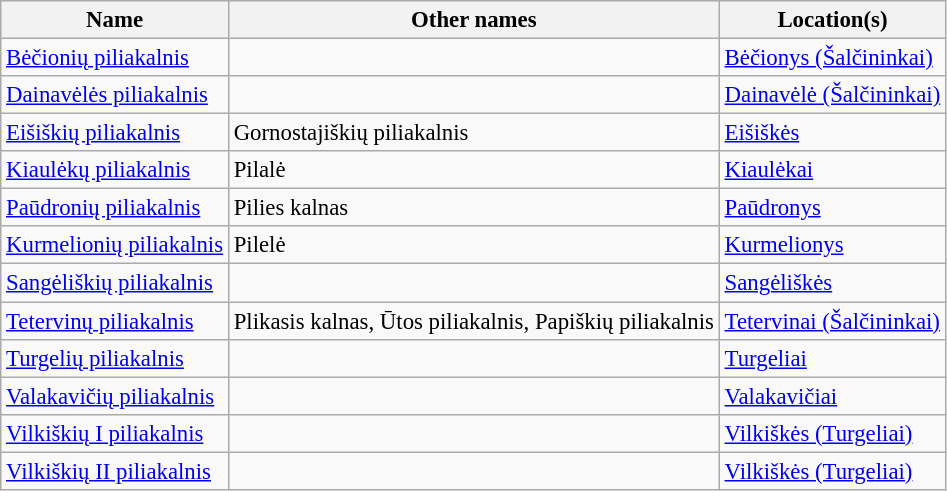<table class="wikitable" style="font-size: 95%;">
<tr>
<th>Name</th>
<th>Other names</th>
<th>Location(s)</th>
</tr>
<tr>
<td><a href='#'>Bėčionių piliakalnis</a></td>
<td></td>
<td><a href='#'>Bėčionys (Šalčininkai)</a></td>
</tr>
<tr>
<td><a href='#'>Dainavėlės piliakalnis</a></td>
<td></td>
<td><a href='#'>Dainavėlė (Šalčininkai)</a></td>
</tr>
<tr>
<td><a href='#'>Eišiškių piliakalnis</a></td>
<td>Gornostajiškių piliakalnis</td>
<td><a href='#'>Eišiškės</a></td>
</tr>
<tr>
<td><a href='#'>Kiaulėkų piliakalnis</a></td>
<td>Pilalė</td>
<td><a href='#'>Kiaulėkai</a></td>
</tr>
<tr>
<td><a href='#'>Paūdronių piliakalnis</a></td>
<td>Pilies kalnas</td>
<td><a href='#'>Paūdronys</a></td>
</tr>
<tr>
<td><a href='#'>Kurmelionių piliakalnis</a></td>
<td>Pilelė</td>
<td><a href='#'>Kurmelionys</a></td>
</tr>
<tr>
<td><a href='#'>Sangėliškių piliakalnis</a></td>
<td></td>
<td><a href='#'>Sangėliškės</a></td>
</tr>
<tr>
<td><a href='#'>Tetervinų piliakalnis</a></td>
<td>Plikasis kalnas, Ūtos piliakalnis, Papiškių piliakalnis</td>
<td><a href='#'>Tetervinai (Šalčininkai)</a></td>
</tr>
<tr>
<td><a href='#'>Turgelių piliakalnis</a></td>
<td></td>
<td><a href='#'>Turgeliai</a></td>
</tr>
<tr>
<td><a href='#'>Valakavičių piliakalnis</a></td>
<td></td>
<td><a href='#'>Valakavičiai</a></td>
</tr>
<tr>
<td><a href='#'>Vilkiškių I piliakalnis</a></td>
<td></td>
<td><a href='#'>Vilkiškės (Turgeliai)</a></td>
</tr>
<tr>
<td><a href='#'>Vilkiškių II piliakalnis</a></td>
<td></td>
<td><a href='#'>Vilkiškės (Turgeliai)</a></td>
</tr>
</table>
